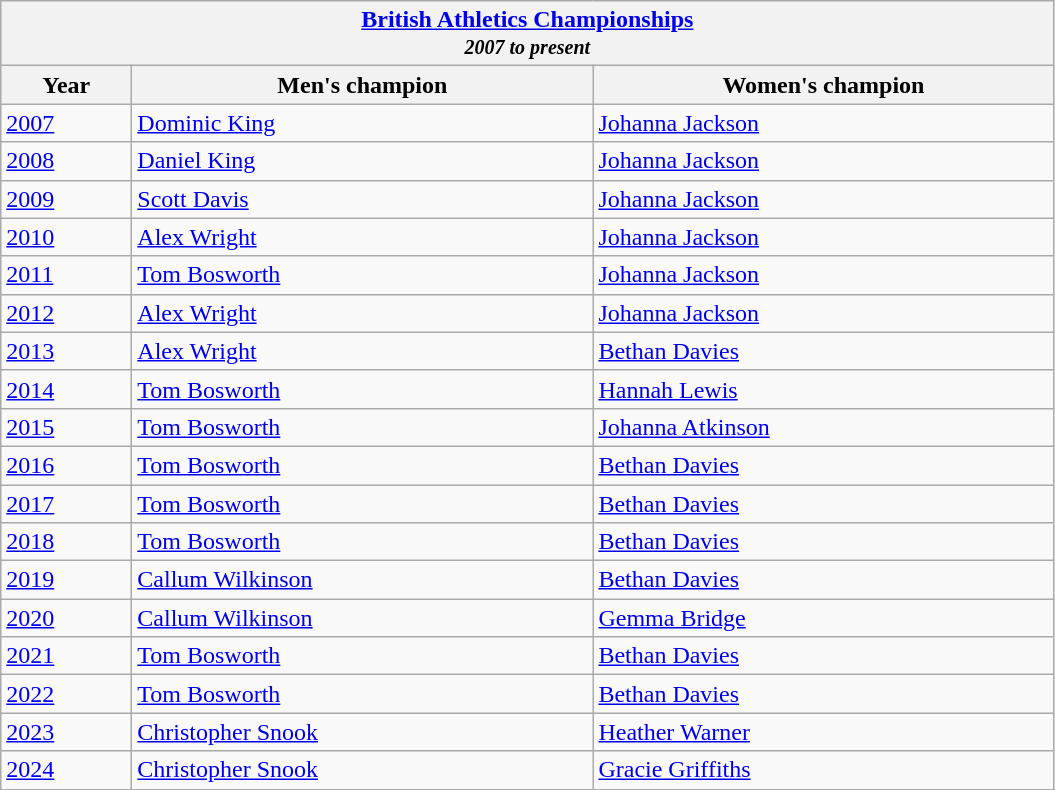<table class="wikitable">
<tr>
<th colspan="3"><a href='#'>British Athletics Championships</a><br><em><small>2007 to present</small></em></th>
</tr>
<tr>
<th width=80>Year</th>
<th width=300>Men's champion</th>
<th width=300>Women's champion</th>
</tr>
<tr>
<td><a href='#'>2007</a></td>
<td><a href='#'>Dominic King</a></td>
<td><a href='#'>Johanna Jackson</a></td>
</tr>
<tr>
<td><a href='#'>2008</a></td>
<td><a href='#'>Daniel King</a></td>
<td><a href='#'>Johanna Jackson</a></td>
</tr>
<tr>
<td><a href='#'>2009</a></td>
<td><a href='#'>Scott Davis</a></td>
<td><a href='#'>Johanna Jackson</a></td>
</tr>
<tr>
<td><a href='#'>2010</a></td>
<td><a href='#'>Alex Wright</a></td>
<td><a href='#'>Johanna Jackson</a></td>
</tr>
<tr>
<td><a href='#'>2011</a></td>
<td><a href='#'>Tom Bosworth</a></td>
<td><a href='#'>Johanna Jackson</a></td>
</tr>
<tr>
<td><a href='#'>2012</a></td>
<td><a href='#'>Alex Wright</a></td>
<td><a href='#'>Johanna Jackson</a></td>
</tr>
<tr>
<td><a href='#'>2013</a></td>
<td><a href='#'>Alex Wright</a></td>
<td><a href='#'>Bethan Davies</a></td>
</tr>
<tr>
<td><a href='#'>2014</a></td>
<td><a href='#'>Tom Bosworth</a></td>
<td><a href='#'>Hannah Lewis</a></td>
</tr>
<tr>
<td><a href='#'>2015</a></td>
<td><a href='#'>Tom Bosworth</a></td>
<td><a href='#'>Johanna Atkinson</a></td>
</tr>
<tr>
<td><a href='#'>2016</a></td>
<td><a href='#'>Tom Bosworth</a></td>
<td><a href='#'>Bethan Davies</a></td>
</tr>
<tr>
<td><a href='#'>2017</a></td>
<td><a href='#'>Tom Bosworth</a></td>
<td><a href='#'>Bethan Davies</a></td>
</tr>
<tr>
<td><a href='#'>2018</a></td>
<td><a href='#'>Tom Bosworth</a></td>
<td><a href='#'>Bethan Davies</a></td>
</tr>
<tr>
<td><a href='#'>2019</a></td>
<td><a href='#'>Callum Wilkinson</a></td>
<td><a href='#'>Bethan Davies</a></td>
</tr>
<tr>
<td><a href='#'>2020</a></td>
<td><a href='#'>Callum Wilkinson</a></td>
<td><a href='#'>Gemma Bridge</a></td>
</tr>
<tr>
<td><a href='#'>2021</a></td>
<td><a href='#'>Tom Bosworth</a></td>
<td><a href='#'>Bethan Davies</a></td>
</tr>
<tr>
<td><a href='#'>2022</a></td>
<td><a href='#'>Tom Bosworth</a></td>
<td><a href='#'>Bethan Davies</a></td>
</tr>
<tr>
<td><a href='#'>2023</a></td>
<td><a href='#'>Christopher Snook</a></td>
<td><a href='#'>Heather Warner</a></td>
</tr>
<tr>
<td><a href='#'>2024</a></td>
<td><a href='#'>Christopher Snook</a></td>
<td><a href='#'>Gracie Griffiths</a></td>
</tr>
</table>
